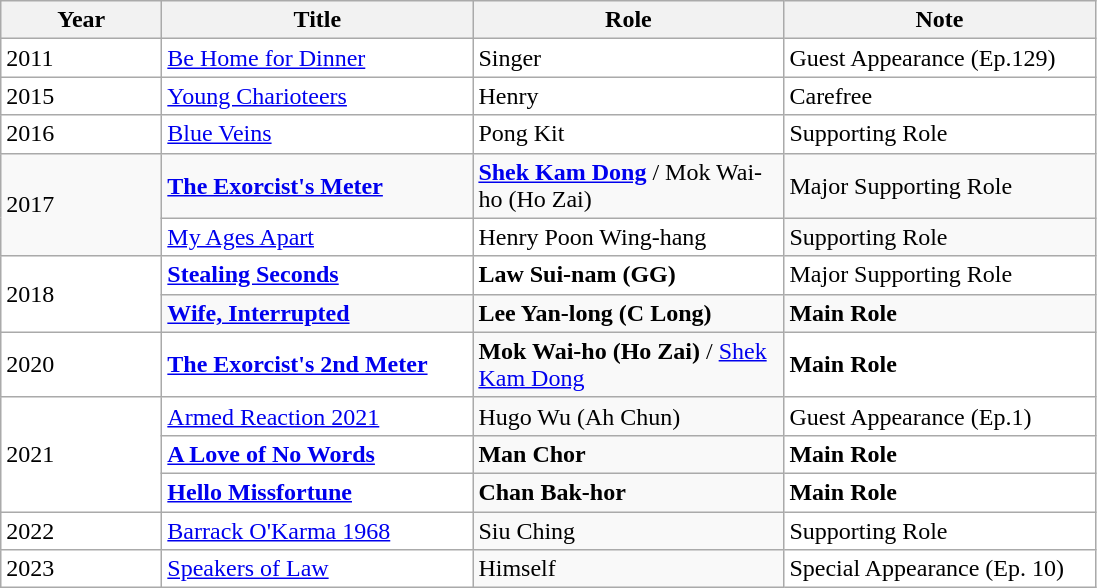<table class="wikitable" }>
<tr>
<th width=100>Year</th>
<th width=200>Title</th>
<th width="200">Role</th>
<th width=200>Note</th>
</tr>
<tr>
<td style="background:white; color:black">2011</td>
<td style="background:white; color:black"><a href='#'>Be Home for Dinner</a></td>
<td style="background:white; color:black">Singer</td>
<td style="background:white; color:black">Guest Appearance (Ep.129)</td>
</tr>
<tr>
<td style="background:white; color:black">2015</td>
<td style="background:white; color:black"><a href='#'>Young Charioteers</a></td>
<td style="background:white; color:black">Henry</td>
<td style="background:white; color:black">Carefree</td>
</tr>
<tr>
<td style="background:white; color:black">2016</td>
<td style="background:white; color:black"><a href='#'>Blue Veins</a></td>
<td style="background:white; color:black">Pong Kit</td>
<td style="background:white; color:black">Supporting Role</td>
</tr>
<tr>
<td rowspan="2">2017</td>
<td><strong><a href='#'>The Exorcist's Meter</a></strong></td>
<td><strong><a href='#'>Shek Kam Dong</a></strong> / Mok Wai-ho (Ho Zai)</td>
<td>Major Supporting Role</td>
</tr>
<tr>
<td style="background:white; color:black"><a href='#'>My Ages Apart</a></td>
<td style="background:white; color:black">Henry Poon Wing-hang</td>
<td>Supporting Role</td>
</tr>
<tr>
<td rowspan="2" style="background:white; color:black">2018</td>
<td style="background:white; color:black"><strong><a href='#'>Stealing Seconds</a></strong></td>
<td style="background:white; color:black"><strong>Law Sui-nam (GG)</strong></td>
<td style="background:white; color:black">Major Supporting Role</td>
</tr>
<tr>
<td><strong><a href='#'>Wife, Interrupted</a></strong></td>
<td><strong>Lee Yan-long (C Long)</strong></td>
<td><strong>Main Role</strong></td>
</tr>
<tr>
<td style="background:white; color:black">2020</td>
<td style="background:white; color:black"><strong><a href='#'>The Exorcist's 2nd Meter</a></strong></td>
<td><strong>Mok Wai-ho (Ho Zai)</strong> / <a href='#'>Shek Kam Dong</a></td>
<td style="background:white; color:black"><strong>Main Role</strong></td>
</tr>
<tr>
<td rowspan="3"  style="background:white; color:black">2021</td>
<td style="background:white; color:black"><a href='#'>Armed Reaction 2021</a></td>
<td>Hugo Wu (Ah Chun)</td>
<td style="background:white; color:black">Guest Appearance (Ep.1)</td>
</tr>
<tr>
<td style="background:white; color:black"><strong><a href='#'>A Love of No Words</a></strong></td>
<td><strong>Man Chor</strong></td>
<td style="background:white; color:black"><strong>Main Role</strong></td>
</tr>
<tr>
<td style="background:white; color:black"><strong><a href='#'>Hello Missfortune</a></strong></td>
<td><strong>Chan Bak-hor</strong></td>
<td style="background:white; color:black"><strong>Main Role</strong></td>
</tr>
<tr>
<td style="background:white; color:black">2022</td>
<td style="background:white; color:black"><a href='#'>Barrack O'Karma 1968</a></td>
<td>Siu Ching</td>
<td style="background:white; color:black">Supporting Role</td>
</tr>
<tr>
<td style="background:white; color:black">2023</td>
<td style="background:white; color:black"><a href='#'>Speakers of Law</a></td>
<td>Himself</td>
<td style="background:white; color:black">Special Appearance (Ep. 10)</td>
</tr>
</table>
